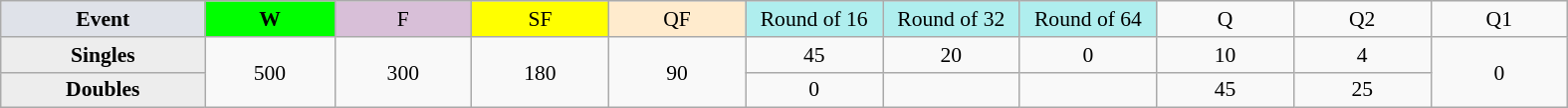<table class=wikitable style=font-size:90%;text-align:center>
<tr>
<td style="width:130px; background:#dfe2e9;"><strong>Event</strong></td>
<td style="width:80px; background:lime;"><strong>W</strong></td>
<td style="width:85px; background:thistle;">F</td>
<td style="width:85px; background:#ff0;">SF</td>
<td style="width:85px; background:#ffebcd;">QF</td>
<td style="width:85px; background:#afeeee;">Round of 16</td>
<td style="width:85px; background:#afeeee;">Round of 32</td>
<td style="width:85px; background:#afeeee;">Round of 64</td>
<td width=85>Q</td>
<td width=85>Q2</td>
<td width=85>Q1</td>
</tr>
<tr>
<th style="background:#ededed;">Singles</th>
<td rowspan=2>500</td>
<td rowspan=2>300</td>
<td rowspan=2>180</td>
<td rowspan=2>90</td>
<td>45</td>
<td>20</td>
<td>0</td>
<td>10</td>
<td>4</td>
<td rowspan=2>0</td>
</tr>
<tr>
<th style="background:#ededed;">Doubles</th>
<td>0</td>
<td></td>
<td></td>
<td>45</td>
<td>25</td>
</tr>
</table>
